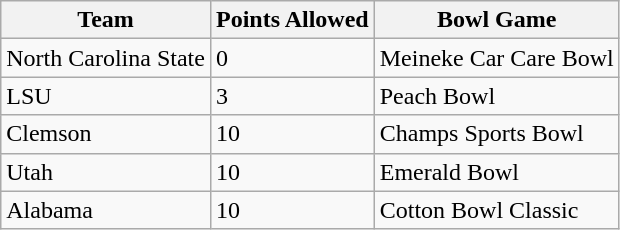<table class="wikitable">
<tr>
<th>Team</th>
<th>Points Allowed</th>
<th>Bowl Game</th>
</tr>
<tr>
<td>North Carolina State</td>
<td>0</td>
<td>Meineke Car Care Bowl</td>
</tr>
<tr>
<td>LSU</td>
<td>3</td>
<td>Peach Bowl</td>
</tr>
<tr>
<td>Clemson</td>
<td>10</td>
<td>Champs Sports Bowl</td>
</tr>
<tr>
<td>Utah</td>
<td>10</td>
<td>Emerald Bowl</td>
</tr>
<tr>
<td>Alabama</td>
<td>10</td>
<td>Cotton Bowl Classic</td>
</tr>
</table>
